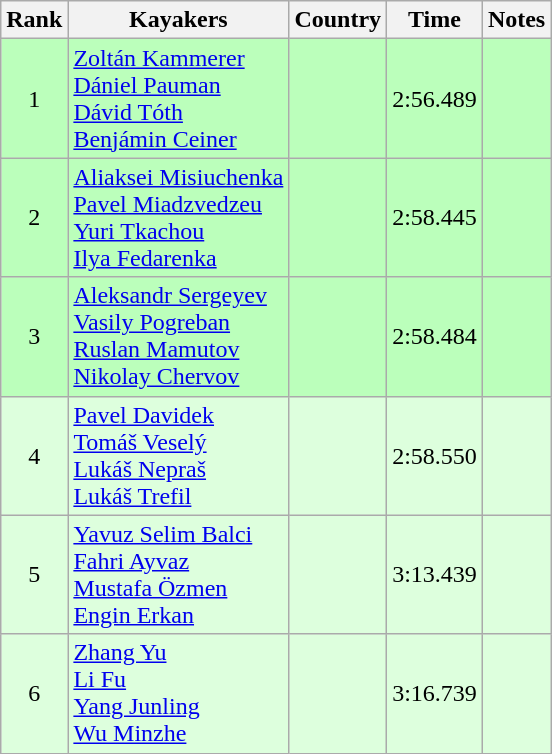<table class="wikitable" style="text-align:center">
<tr>
<th>Rank</th>
<th>Kayakers</th>
<th>Country</th>
<th>Time</th>
<th>Notes</th>
</tr>
<tr bgcolor=bbffbb>
<td>1</td>
<td align="left"><a href='#'>Zoltán Kammerer</a><br><a href='#'>Dániel Pauman</a><br><a href='#'>Dávid Tóth</a><br><a href='#'>Benjámin Ceiner</a></td>
<td align="left"></td>
<td>2:56.489</td>
<td></td>
</tr>
<tr bgcolor=bbffbb>
<td>2</td>
<td align="left"><a href='#'>Aliaksei Misiuchenka</a><br><a href='#'>Pavel Miadzvedzeu</a><br><a href='#'>Yuri Tkachou</a><br><a href='#'>Ilya Fedarenka</a></td>
<td align="left"></td>
<td>2:58.445</td>
<td></td>
</tr>
<tr bgcolor=bbffbb>
<td>3</td>
<td align="left"><a href='#'>Aleksandr Sergeyev</a><br><a href='#'>Vasily Pogreban</a><br><a href='#'>Ruslan Mamutov</a><br><a href='#'>Nikolay Chervov</a></td>
<td align="left"></td>
<td>2:58.484</td>
<td></td>
</tr>
<tr bgcolor=ddffdd>
<td>4</td>
<td align="left"><a href='#'>Pavel Davidek</a><br><a href='#'>Tomáš Veselý</a><br><a href='#'>Lukáš Nepraš</a><br><a href='#'>Lukáš Trefil</a></td>
<td align="left"></td>
<td>2:58.550</td>
<td></td>
</tr>
<tr bgcolor=ddffdd>
<td>5</td>
<td align="left"><a href='#'>Yavuz Selim Balci</a><br><a href='#'>Fahri Ayvaz</a><br><a href='#'>Mustafa Özmen</a><br><a href='#'>Engin Erkan</a></td>
<td align="left"></td>
<td>3:13.439</td>
<td></td>
</tr>
<tr bgcolor=ddffdd>
<td>6</td>
<td align="left"><a href='#'>Zhang Yu</a><br><a href='#'>Li Fu</a><br><a href='#'>Yang Junling</a><br><a href='#'>Wu Minzhe</a></td>
<td align="left"></td>
<td>3:16.739</td>
<td></td>
</tr>
</table>
